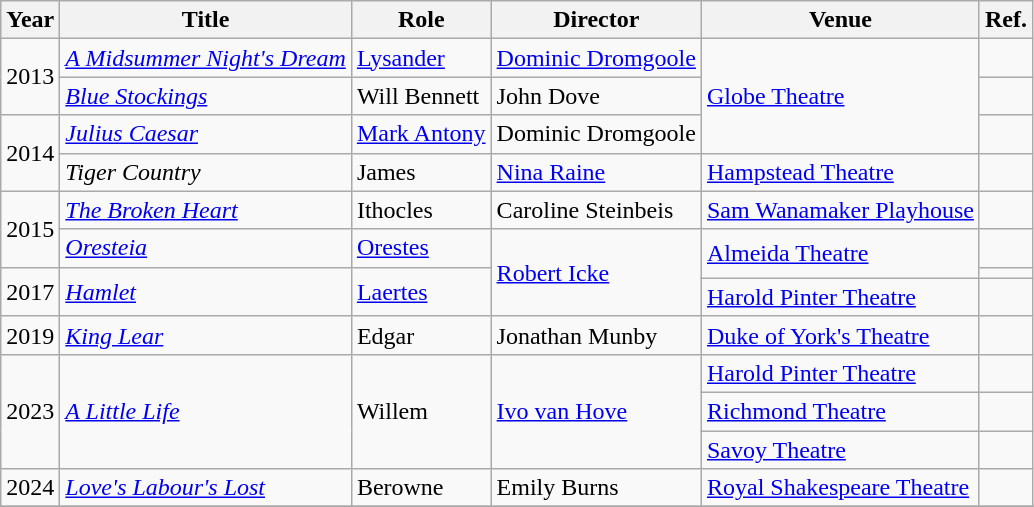<table class="wikitable sortable">
<tr>
<th>Year</th>
<th>Title</th>
<th>Role</th>
<th>Director</th>
<th class="unsortable">Venue</th>
<th>Ref.</th>
</tr>
<tr>
<td rowspan="2">2013</td>
<td><em><a href='#'>A Midsummer Night's Dream</a></em></td>
<td><a href='#'>Lysander</a></td>
<td><a href='#'>Dominic Dromgoole</a></td>
<td rowspan="3"><a href='#'>Globe Theatre</a></td>
<td></td>
</tr>
<tr>
<td><em><a href='#'>Blue Stockings</a></em></td>
<td>Will Bennett</td>
<td>John Dove</td>
<td></td>
</tr>
<tr>
<td rowspan="2">2014</td>
<td><em><a href='#'>Julius Caesar</a></em></td>
<td><a href='#'>Mark Antony</a></td>
<td>Dominic Dromgoole</td>
<td></td>
</tr>
<tr>
<td><em>Tiger Country</em></td>
<td>James</td>
<td><a href='#'>Nina Raine</a></td>
<td><a href='#'>Hampstead Theatre</a></td>
<td></td>
</tr>
<tr>
<td rowspan="2">2015</td>
<td><em><a href='#'>The Broken Heart</a></em></td>
<td>Ithocles</td>
<td>Caroline Steinbeis</td>
<td><a href='#'>Sam Wanamaker Playhouse</a></td>
<td></td>
</tr>
<tr>
<td><em><a href='#'>Oresteia</a></em></td>
<td><a href='#'>Orestes</a></td>
<td rowspan="3"><a href='#'>Robert Icke</a></td>
<td rowspan="2"><a href='#'>Almeida Theatre</a></td>
<td></td>
</tr>
<tr>
<td rowspan="2">2017</td>
<td rowspan="2"><em><a href='#'>Hamlet</a></em></td>
<td rowspan="2"><a href='#'>Laertes</a></td>
<td></td>
</tr>
<tr>
<td><a href='#'>Harold Pinter Theatre</a></td>
<td></td>
</tr>
<tr>
<td>2019</td>
<td><em><a href='#'>King Lear</a></em></td>
<td>Edgar</td>
<td>Jonathan Munby</td>
<td><a href='#'>Duke of York's Theatre</a></td>
<td></td>
</tr>
<tr>
<td rowspan="3">2023</td>
<td rowspan="3"><em><a href='#'>A Little Life</a></em></td>
<td rowspan="3">Willem</td>
<td rowspan="3"><a href='#'>Ivo van Hove</a></td>
<td><a href='#'>Harold Pinter Theatre</a></td>
<td></td>
</tr>
<tr>
<td><a href='#'>Richmond Theatre</a></td>
<td></td>
</tr>
<tr>
<td><a href='#'>Savoy Theatre</a></td>
<td></td>
</tr>
<tr>
<td>2024</td>
<td><em><a href='#'>Love's Labour's Lost</a></em></td>
<td>Berowne</td>
<td>Emily Burns</td>
<td><a href='#'>Royal Shakespeare Theatre</a></td>
<td></td>
</tr>
<tr>
</tr>
</table>
